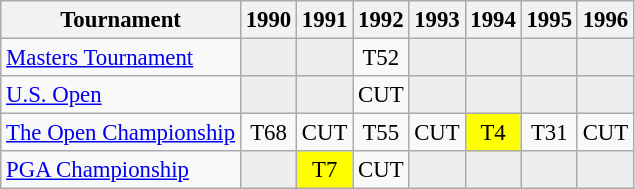<table class="wikitable" style="font-size:95%;text-align:center;">
<tr>
<th>Tournament</th>
<th>1990</th>
<th>1991</th>
<th>1992</th>
<th>1993</th>
<th>1994</th>
<th>1995</th>
<th>1996</th>
</tr>
<tr>
<td align=left><a href='#'>Masters Tournament</a></td>
<td style="background:#eeeeee;"></td>
<td style="background:#eeeeee;"></td>
<td>T52</td>
<td style="background:#eeeeee;"></td>
<td style="background:#eeeeee;"></td>
<td style="background:#eeeeee;"></td>
<td style="background:#eeeeee;"></td>
</tr>
<tr>
<td align=left><a href='#'>U.S. Open</a></td>
<td style="background:#eeeeee;"></td>
<td style="background:#eeeeee;"></td>
<td>CUT</td>
<td style="background:#eeeeee;"></td>
<td style="background:#eeeeee;"></td>
<td style="background:#eeeeee;"></td>
<td style="background:#eeeeee;"></td>
</tr>
<tr>
<td align=left><a href='#'>The Open Championship</a></td>
<td>T68</td>
<td>CUT</td>
<td>T55</td>
<td>CUT</td>
<td style="background:yellow;">T4</td>
<td>T31</td>
<td>CUT</td>
</tr>
<tr>
<td align=left><a href='#'>PGA Championship</a></td>
<td style="background:#eeeeee;"></td>
<td style="background:yellow;">T7</td>
<td>CUT</td>
<td style="background:#eeeeee;"></td>
<td style="background:#eeeeee;"></td>
<td style="background:#eeeeee;"></td>
<td style="background:#eeeeee;"></td>
</tr>
</table>
